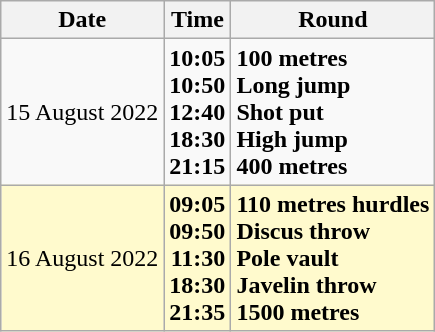<table class="wikitable">
<tr>
<th>Date</th>
<th>Time</th>
<th>Round</th>
</tr>
<tr>
<td>15 August 2022</td>
<td align=right><strong>10:05<br>10:50<br>12:40<br>18:30<br>21:15</strong></td>
<td><strong>100 metres<br>Long jump<br>Shot put<br>High jump<br>400 metres</strong></td>
</tr>
<tr>
<td style=background:lemonchiffon>16 August 2022</td>
<td align=right style=background:lemonchiffon><strong>09:05<br>09:50<br>11:30<br>18:30<br>21:35</strong></td>
<td style=background:lemonchiffon><strong>110 metres hurdles<br>Discus throw<br>Pole vault<br>Javelin throw<br>1500 metres</strong></td>
</tr>
</table>
